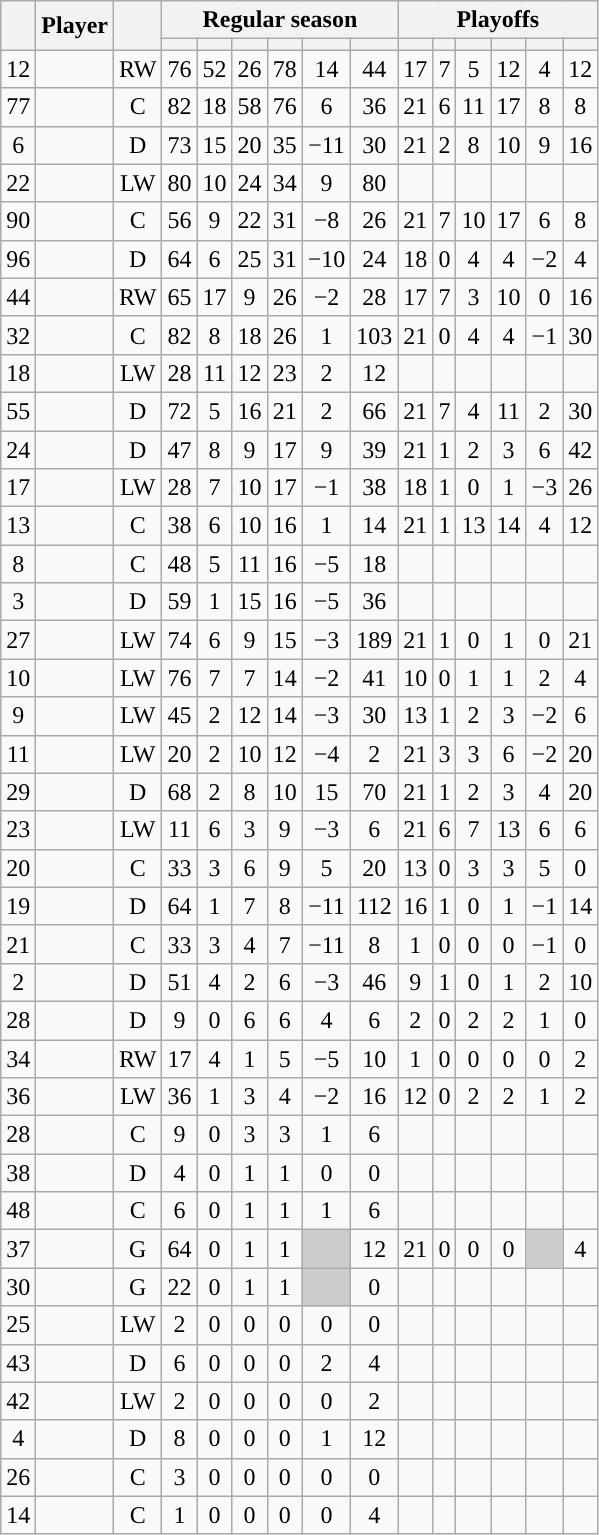<table class="wikitable sortable plainrowheaders" style="text-align:center;">
<tr>
<th scope="col" data-sort-type="number" rowspan="2"></th>
<th scope="col" rowspan="2">Player</th>
<th scope="col" rowspan="2"></th>
<th scope=colgroup colspan=6>Regular season</th>
<th scope=colgroup colspan=6>Playoffs</th>
</tr>
<tr>
<th scope="col" data-sort-type="number"></th>
<th scope="col" data-sort-type="number"></th>
<th scope="col" data-sort-type="number"></th>
<th scope="col" data-sort-type="number"></th>
<th scope="col" data-sort-type="number"></th>
<th scope="col" data-sort-type="number"></th>
<th scope="col" data-sort-type="number"></th>
<th scope="col" data-sort-type="number"></th>
<th scope="col" data-sort-type="number"></th>
<th scope="col" data-sort-type="number"></th>
<th scope="col" data-sort-type="number"></th>
<th scope="col" data-sort-type="number"></th>
</tr>
<tr>
<td scope="row">12</td>
<td align="left"></td>
<td>RW</td>
<td>76</td>
<td>52</td>
<td>26</td>
<td>78</td>
<td>14</td>
<td>44</td>
<td>17</td>
<td>7</td>
<td>5</td>
<td>12</td>
<td>4</td>
<td>12</td>
</tr>
<tr>
<td scope="row">77</td>
<td align="left"></td>
<td>C</td>
<td>82</td>
<td>18</td>
<td>58</td>
<td>76</td>
<td>6</td>
<td>36</td>
<td>21</td>
<td>6</td>
<td>11</td>
<td>17</td>
<td>8</td>
<td>8</td>
</tr>
<tr>
<td scope="row">6</td>
<td align="left"></td>
<td>D</td>
<td>73</td>
<td>15</td>
<td>20</td>
<td>35</td>
<td>−11</td>
<td>30</td>
<td>21</td>
<td>2</td>
<td>8</td>
<td>10</td>
<td>9</td>
<td>16</td>
</tr>
<tr>
<td scope="row">22</td>
<td align="left"></td>
<td>LW</td>
<td>80</td>
<td>10</td>
<td>24</td>
<td>34</td>
<td>9</td>
<td>80</td>
<td></td>
<td></td>
<td></td>
<td></td>
<td></td>
<td></td>
</tr>
<tr>
<td scope="row">90</td>
<td align="left"></td>
<td>C</td>
<td>56</td>
<td>9</td>
<td>22</td>
<td>31</td>
<td>−8</td>
<td>26</td>
<td>21</td>
<td>7</td>
<td>10</td>
<td>17</td>
<td>6</td>
<td>8</td>
</tr>
<tr>
<td scope="row">96</td>
<td align="left"></td>
<td>D</td>
<td>64</td>
<td>6</td>
<td>25</td>
<td>31</td>
<td>−10</td>
<td>24</td>
<td>18</td>
<td>0</td>
<td>4</td>
<td>4</td>
<td>−2</td>
<td>4</td>
</tr>
<tr>
<td scope="row">44</td>
<td align="left"></td>
<td>RW</td>
<td>65</td>
<td>17</td>
<td>9</td>
<td>26</td>
<td>−2</td>
<td>28</td>
<td>17</td>
<td>7</td>
<td>3</td>
<td>10</td>
<td>0</td>
<td>16</td>
</tr>
<tr>
<td scope="row">32</td>
<td align="left"></td>
<td>C</td>
<td>82</td>
<td>8</td>
<td>18</td>
<td>26</td>
<td>1</td>
<td>103</td>
<td>21</td>
<td>0</td>
<td>4</td>
<td>4</td>
<td>−1</td>
<td>30</td>
</tr>
<tr>
<td scope="row">18</td>
<td align="left"></td>
<td>LW</td>
<td>28</td>
<td>11</td>
<td>12</td>
<td>23</td>
<td>2</td>
<td>12</td>
<td></td>
<td></td>
<td></td>
<td></td>
<td></td>
<td></td>
</tr>
<tr>
<td scope="row">55</td>
<td align="left"></td>
<td>D</td>
<td>72</td>
<td>5</td>
<td>16</td>
<td>21</td>
<td>2</td>
<td>66</td>
<td>21</td>
<td>7</td>
<td>4</td>
<td>11</td>
<td>2</td>
<td>30</td>
</tr>
<tr>
<td scope="row">24</td>
<td align="left"></td>
<td>D</td>
<td>47</td>
<td>8</td>
<td>9</td>
<td>17</td>
<td>9</td>
<td>39</td>
<td>21</td>
<td>1</td>
<td>2</td>
<td>3</td>
<td>6</td>
<td>42</td>
</tr>
<tr>
<td scope="row">17</td>
<td align="left"></td>
<td>LW</td>
<td>28</td>
<td>7</td>
<td>10</td>
<td>17</td>
<td>−1</td>
<td>38</td>
<td>18</td>
<td>1</td>
<td>0</td>
<td>1</td>
<td>−3</td>
<td>26</td>
</tr>
<tr>
<td scope="row">13</td>
<td align="left"></td>
<td>C</td>
<td>38</td>
<td>6</td>
<td>10</td>
<td>16</td>
<td>1</td>
<td>14</td>
<td>21</td>
<td>1</td>
<td>13</td>
<td>14</td>
<td>4</td>
<td>12</td>
</tr>
<tr>
<td scope="row">8</td>
<td align="left"></td>
<td>C</td>
<td>48</td>
<td>5</td>
<td>11</td>
<td>16</td>
<td>−5</td>
<td>18</td>
<td></td>
<td></td>
<td></td>
<td></td>
<td></td>
<td></td>
</tr>
<tr>
<td scope="row">3</td>
<td align="left"></td>
<td>D</td>
<td>59</td>
<td>1</td>
<td>15</td>
<td>16</td>
<td>−5</td>
<td>36</td>
<td></td>
<td></td>
<td></td>
<td></td>
<td></td>
<td></td>
</tr>
<tr>
<td scope="row">27</td>
<td align="left"></td>
<td>LW</td>
<td>74</td>
<td>6</td>
<td>9</td>
<td>15</td>
<td>−3</td>
<td>189</td>
<td>21</td>
<td>1</td>
<td>0</td>
<td>1</td>
<td>0</td>
<td>21</td>
</tr>
<tr>
<td scope="row">10</td>
<td align="left"></td>
<td>LW</td>
<td>76</td>
<td>7</td>
<td>7</td>
<td>14</td>
<td>−2</td>
<td>41</td>
<td>10</td>
<td>0</td>
<td>1</td>
<td>1</td>
<td>2</td>
<td>4</td>
</tr>
<tr>
<td scope="row">9</td>
<td align="left"></td>
<td>LW</td>
<td>45</td>
<td>2</td>
<td>12</td>
<td>14</td>
<td>−3</td>
<td>30</td>
<td>13</td>
<td>1</td>
<td>2</td>
<td>3</td>
<td>−2</td>
<td>6</td>
</tr>
<tr>
<td scope="row">11</td>
<td align="left"></td>
<td>LW</td>
<td>20</td>
<td>2</td>
<td>10</td>
<td>12</td>
<td>−4</td>
<td>2</td>
<td>21</td>
<td>3</td>
<td>3</td>
<td>6</td>
<td>−2</td>
<td>20</td>
</tr>
<tr>
<td scope="row">29</td>
<td align="left"></td>
<td>D</td>
<td>68</td>
<td>2</td>
<td>8</td>
<td>10</td>
<td>15</td>
<td>70</td>
<td>21</td>
<td>1</td>
<td>2</td>
<td>3</td>
<td>4</td>
<td>20</td>
</tr>
<tr>
<td scope="row">23</td>
<td align="left"></td>
<td>LW</td>
<td>11</td>
<td>6</td>
<td>3</td>
<td>9</td>
<td>−3</td>
<td>6</td>
<td>21</td>
<td>6</td>
<td>7</td>
<td>13</td>
<td>6</td>
<td>6</td>
</tr>
<tr>
<td scope="row">20</td>
<td align="left"></td>
<td>C</td>
<td>33</td>
<td>3</td>
<td>6</td>
<td>9</td>
<td>5</td>
<td>20</td>
<td>13</td>
<td>0</td>
<td>3</td>
<td>3</td>
<td>5</td>
<td>0</td>
</tr>
<tr>
<td scope="row">19</td>
<td align="left"></td>
<td>D</td>
<td>64</td>
<td>1</td>
<td>7</td>
<td>8</td>
<td>−11</td>
<td>112</td>
<td>16</td>
<td>1</td>
<td>0</td>
<td>1</td>
<td>−1</td>
<td>14</td>
</tr>
<tr>
<td scope="row">21</td>
<td align="left"></td>
<td>C</td>
<td>33</td>
<td>3</td>
<td>4</td>
<td>7</td>
<td>−11</td>
<td>8</td>
<td>1</td>
<td>0</td>
<td>0</td>
<td>0</td>
<td>−1</td>
<td>0</td>
</tr>
<tr>
<td scope="row">2</td>
<td align="left"></td>
<td>D</td>
<td>51</td>
<td>4</td>
<td>2</td>
<td>6</td>
<td>−3</td>
<td>46</td>
<td>9</td>
<td>1</td>
<td>0</td>
<td>1</td>
<td>2</td>
<td>10</td>
</tr>
<tr>
<td scope="row">28</td>
<td align="left"></td>
<td>D</td>
<td>9</td>
<td>0</td>
<td>6</td>
<td>6</td>
<td>4</td>
<td>6</td>
<td>2</td>
<td>0</td>
<td>2</td>
<td>2</td>
<td>1</td>
<td>0</td>
</tr>
<tr>
<td scope="row">34</td>
<td align="left"></td>
<td>RW</td>
<td>17</td>
<td>4</td>
<td>1</td>
<td>5</td>
<td>−5</td>
<td>10</td>
<td>1</td>
<td>0</td>
<td>0</td>
<td>0</td>
<td>0</td>
<td>2</td>
</tr>
<tr>
<td scope="row">36</td>
<td align="left"></td>
<td>LW</td>
<td>36</td>
<td>1</td>
<td>3</td>
<td>4</td>
<td>−2</td>
<td>16</td>
<td>12</td>
<td>0</td>
<td>2</td>
<td>2</td>
<td>1</td>
<td>2</td>
</tr>
<tr>
<td scope="row">28</td>
<td align="left"></td>
<td>C</td>
<td>9</td>
<td>0</td>
<td>3</td>
<td>3</td>
<td>1</td>
<td>6</td>
<td></td>
<td></td>
<td></td>
<td></td>
<td></td>
<td></td>
</tr>
<tr>
<td scope="row">38</td>
<td align="left"></td>
<td>D</td>
<td>4</td>
<td>0</td>
<td>1</td>
<td>1</td>
<td>0</td>
<td>0</td>
<td></td>
<td></td>
<td></td>
<td></td>
<td></td>
<td></td>
</tr>
<tr>
<td scope="row">48</td>
<td align="left"></td>
<td>C</td>
<td>6</td>
<td>0</td>
<td>1</td>
<td>1</td>
<td>1</td>
<td>6</td>
<td></td>
<td></td>
<td></td>
<td></td>
<td></td>
<td></td>
</tr>
<tr>
<td scope="row">37</td>
<td align="left"></td>
<td>G</td>
<td>64</td>
<td>0</td>
<td>1</td>
<td>1</td>
<td style="background:#ccc"></td>
<td>12</td>
<td>21</td>
<td>0</td>
<td>0</td>
<td>0</td>
<td style="background:#ccc"></td>
<td>4</td>
</tr>
<tr>
<td scope="row">30</td>
<td align="left"></td>
<td>G</td>
<td>22</td>
<td>0</td>
<td>1</td>
<td>1</td>
<td style="background:#ccc"></td>
<td>0</td>
<td></td>
<td></td>
<td></td>
<td></td>
<td></td>
<td></td>
</tr>
<tr>
<td scope="row">25</td>
<td align="left"></td>
<td>LW</td>
<td>2</td>
<td>0</td>
<td>0</td>
<td>0</td>
<td>0</td>
<td>0</td>
<td></td>
<td></td>
<td></td>
<td></td>
<td></td>
<td></td>
</tr>
<tr>
<td scope="row">43</td>
<td align="left"></td>
<td>D</td>
<td>6</td>
<td>0</td>
<td>0</td>
<td>0</td>
<td>2</td>
<td>4</td>
<td></td>
<td></td>
<td></td>
<td></td>
<td></td>
<td></td>
</tr>
<tr>
<td scope="row">42</td>
<td align="left"></td>
<td>LW</td>
<td>2</td>
<td>0</td>
<td>0</td>
<td>0</td>
<td>0</td>
<td>2</td>
<td></td>
<td></td>
<td></td>
<td></td>
<td></td>
<td></td>
</tr>
<tr>
<td scope="row">4</td>
<td align="left"></td>
<td>D</td>
<td>8</td>
<td>0</td>
<td>0</td>
<td>0</td>
<td>1</td>
<td>12</td>
<td></td>
<td></td>
<td></td>
<td></td>
<td></td>
<td></td>
</tr>
<tr>
<td scope="row">26</td>
<td align="left"></td>
<td>C</td>
<td>3</td>
<td>0</td>
<td>0</td>
<td>0</td>
<td>0</td>
<td>0</td>
<td></td>
<td></td>
<td></td>
<td></td>
<td></td>
<td></td>
</tr>
<tr>
<td scope="row">14</td>
<td align="left"></td>
<td>C</td>
<td>1</td>
<td>0</td>
<td>0</td>
<td>0</td>
<td>0</td>
<td>4</td>
<td></td>
<td></td>
<td></td>
<td></td>
<td></td>
<td></td>
</tr>
</table>
